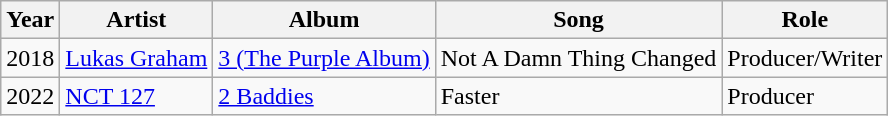<table class="wikitable">
<tr>
<th>Year</th>
<th>Artist</th>
<th>Album</th>
<th>Song</th>
<th>Role</th>
</tr>
<tr>
<td>2018</td>
<td><a href='#'>Lukas Graham</a></td>
<td><a href='#'>3 (The Purple Album)</a></td>
<td>Not A Damn Thing Changed</td>
<td>Producer/Writer</td>
</tr>
<tr>
<td>2022</td>
<td><a href='#'>NCT 127</a></td>
<td><a href='#'>2 Baddies</a></td>
<td>Faster</td>
<td>Producer</td>
</tr>
</table>
